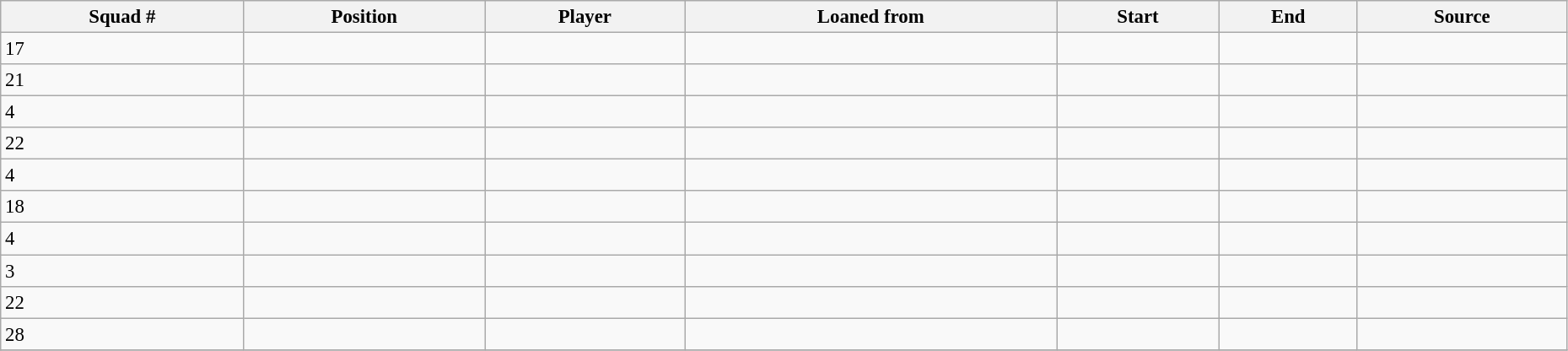<table width=98% class="wikitable sortable" style="text-align:center; font-size:95%; text-align:left">
<tr>
<th>Squad #</th>
<th>Position</th>
<th>Player</th>
<th>Loaned from</th>
<th>Start</th>
<th>End</th>
<th>Source</th>
</tr>
<tr>
<td>17</td>
<td></td>
<td></td>
<td></td>
<td></td>
<td></td>
<td></td>
</tr>
<tr>
<td>21</td>
<td></td>
<td></td>
<td></td>
<td></td>
<td></td>
<td></td>
</tr>
<tr>
<td>4</td>
<td></td>
<td></td>
<td></td>
<td></td>
<td></td>
<td></td>
</tr>
<tr>
<td>22</td>
<td></td>
<td></td>
<td></td>
<td></td>
<td></td>
<td></td>
</tr>
<tr>
<td>4</td>
<td></td>
<td></td>
<td></td>
<td></td>
<td></td>
<td></td>
</tr>
<tr>
<td>18</td>
<td></td>
<td></td>
<td></td>
<td></td>
<td></td>
<td></td>
</tr>
<tr>
<td>4</td>
<td></td>
<td></td>
<td></td>
<td></td>
<td></td>
<td></td>
</tr>
<tr>
<td>3</td>
<td></td>
<td></td>
<td></td>
<td></td>
<td></td>
<td></td>
</tr>
<tr>
<td>22</td>
<td></td>
<td></td>
<td></td>
<td></td>
<td></td>
<td></td>
</tr>
<tr>
<td>28</td>
<td></td>
<td></td>
<td></td>
<td></td>
<td></td>
<td></td>
</tr>
<tr>
</tr>
</table>
